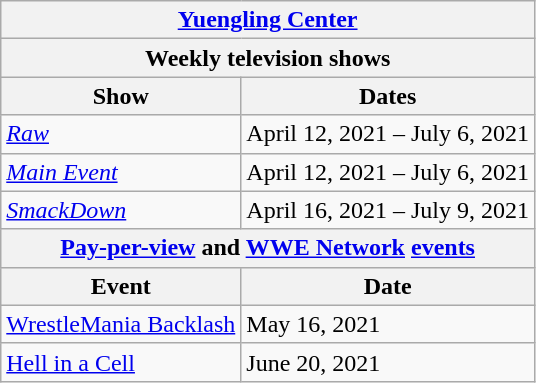<table class="wikitable">
<tr>
<th colspan="4"><a href='#'>Yuengling Center</a></th>
</tr>
<tr>
<th colspan="2">Weekly television shows</th>
</tr>
<tr>
<th>Show</th>
<th>Dates</th>
</tr>
<tr>
<td><em><a href='#'>Raw</a></em></td>
<td>April 12, 2021 – July 6, 2021<br></td>
</tr>
<tr>
<td><em><a href='#'>Main Event</a></em></td>
<td>April 12, 2021 – July 6, 2021<br></td>
</tr>
<tr>
<td><em><a href='#'>SmackDown</a></em></td>
<td>April 16, 2021 – July 9, 2021</td>
</tr>
<tr>
<th colspan="5"><a href='#'>Pay-per-view</a> and <a href='#'>WWE Network</a> <a href='#'>events</a></th>
</tr>
<tr>
<th>Event</th>
<th>Date</th>
</tr>
<tr>
<td><a href='#'>WrestleMania Backlash</a></td>
<td>May 16, 2021</td>
</tr>
<tr>
<td><a href='#'>Hell in a Cell</a></td>
<td>June 20, 2021</td>
</tr>
</table>
